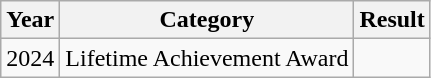<table class="wikitable">
<tr>
<th>Year</th>
<th>Category</th>
<th>Result</th>
</tr>
<tr>
<td>2024</td>
<td>Lifetime Achievement Award</td>
<td></td>
</tr>
</table>
